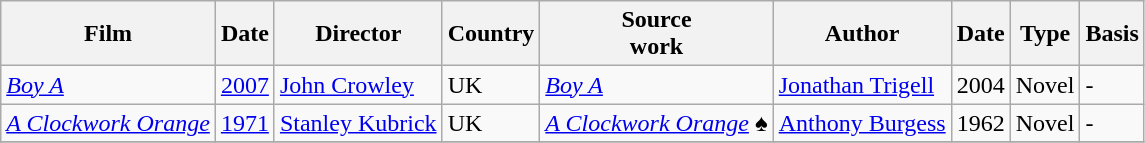<table class="wikitable">
<tr>
<th>Film</th>
<th>Date</th>
<th>Director</th>
<th>Country</th>
<th>Source<br>work</th>
<th>Author</th>
<th>Date</th>
<th>Type</th>
<th>Basis</th>
</tr>
<tr>
<td><em><a href='#'>Boy A</a></em></td>
<td><a href='#'>2007</a></td>
<td><a href='#'>John Crowley</a></td>
<td>UK</td>
<td><em><a href='#'>Boy A</a></em></td>
<td><a href='#'>Jonathan Trigell</a></td>
<td>2004</td>
<td>Novel</td>
<td>-</td>
</tr>
<tr>
<td><em><a href='#'>A Clockwork Orange</a></em></td>
<td><a href='#'>1971</a></td>
<td><a href='#'>Stanley Kubrick</a></td>
<td>UK</td>
<td><em><a href='#'>A Clockwork Orange</a></em> ♠</td>
<td><a href='#'>Anthony Burgess</a></td>
<td>1962</td>
<td>Novel</td>
<td>-</td>
</tr>
<tr>
</tr>
</table>
